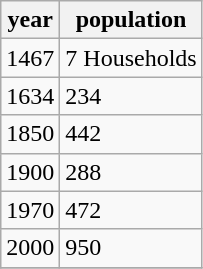<table class="wikitable">
<tr>
<th>year</th>
<th>population</th>
</tr>
<tr>
<td>1467</td>
<td>7 Households</td>
</tr>
<tr>
<td>1634</td>
<td>234</td>
</tr>
<tr>
<td>1850</td>
<td>442</td>
</tr>
<tr>
<td>1900</td>
<td>288</td>
</tr>
<tr>
<td>1970</td>
<td>472</td>
</tr>
<tr>
<td>2000</td>
<td>950</td>
</tr>
<tr>
</tr>
</table>
